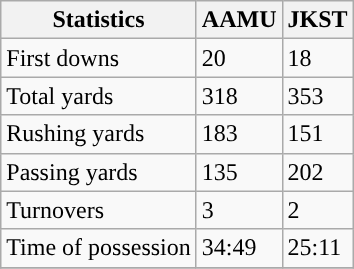<table class="wikitable">
<tr>
<th>Statistics</th>
<th>AAMU</th>
<th>JKST</th>
</tr>
<tr>
<td>First downs</td>
<td>20</td>
<td>18</td>
</tr>
<tr>
<td>Total yards</td>
<td>318</td>
<td>353</td>
</tr>
<tr>
<td>Rushing yards</td>
<td>183</td>
<td>151</td>
</tr>
<tr>
<td>Passing yards</td>
<td>135</td>
<td>202</td>
</tr>
<tr>
<td>Turnovers</td>
<td>3</td>
<td>2</td>
</tr>
<tr>
<td>Time of possession</td>
<td>34:49</td>
<td>25:11</td>
</tr>
<tr>
</tr>
</table>
